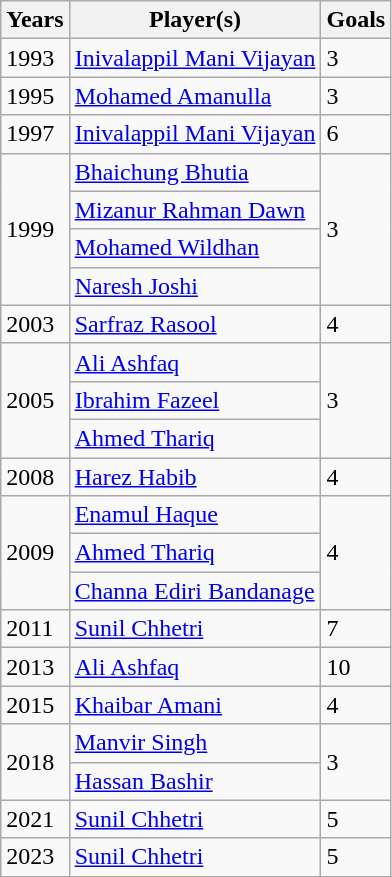<table class=wikitable>
<tr>
<th>Years</th>
<th>Player(s)</th>
<th>Goals</th>
</tr>
<tr>
<td>1993</td>
<td> <a href='#'>Inivalappil Mani Vijayan</a></td>
<td>3</td>
</tr>
<tr>
<td>1995</td>
<td> <a href='#'>Mohamed Amanulla</a></td>
<td>3</td>
</tr>
<tr>
<td>1997</td>
<td> <a href='#'>Inivalappil Mani Vijayan</a></td>
<td>6</td>
</tr>
<tr>
<td rowspan=4>1999</td>
<td> <a href='#'>Bhaichung Bhutia</a></td>
<td rowspan=4>3</td>
</tr>
<tr>
<td> <a href='#'>Mizanur Rahman Dawn</a></td>
</tr>
<tr>
<td> <a href='#'>Mohamed Wildhan</a></td>
</tr>
<tr>
<td> <a href='#'>Naresh Joshi</a></td>
</tr>
<tr>
<td>2003</td>
<td> <a href='#'>Sarfraz Rasool</a></td>
<td>4</td>
</tr>
<tr>
<td rowspan=3>2005</td>
<td> <a href='#'>Ali Ashfaq</a></td>
<td rowspan=3>3</td>
</tr>
<tr>
<td> <a href='#'>Ibrahim Fazeel</a></td>
</tr>
<tr>
<td> <a href='#'>Ahmed Thariq</a></td>
</tr>
<tr>
<td>2008</td>
<td> <a href='#'>Harez Habib</a></td>
<td>4</td>
</tr>
<tr>
<td rowspan=3>2009</td>
<td> <a href='#'>Enamul Haque</a></td>
<td rowspan=3>4</td>
</tr>
<tr>
<td> <a href='#'>Ahmed Thariq</a></td>
</tr>
<tr>
<td> <a href='#'>Channa Ediri Bandanage</a></td>
</tr>
<tr>
<td>2011</td>
<td> <a href='#'>Sunil Chhetri</a></td>
<td>7</td>
</tr>
<tr>
<td>2013</td>
<td> <a href='#'>Ali Ashfaq</a></td>
<td>10</td>
</tr>
<tr>
<td>2015</td>
<td> <a href='#'>Khaibar Amani</a></td>
<td>4</td>
</tr>
<tr>
<td rowspan="2">2018</td>
<td> <a href='#'>Manvir Singh</a></td>
<td rowspan="2">3</td>
</tr>
<tr>
<td> <a href='#'>Hassan Bashir</a></td>
</tr>
<tr>
<td>2021</td>
<td> <a href='#'>Sunil Chhetri</a></td>
<td>5</td>
</tr>
<tr>
<td>2023</td>
<td> <a href='#'>Sunil Chhetri</a></td>
<td>5</td>
</tr>
</table>
